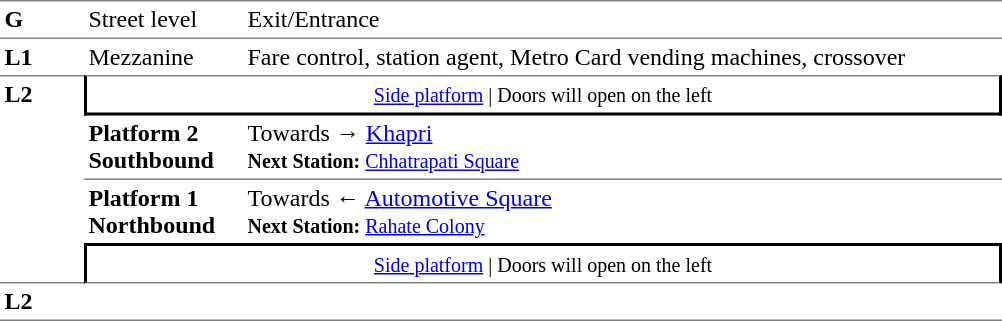<table table border=0 cellspacing=0 cellpadding=3>
<tr>
<td style="border-bottom:solid 1px grey;border-top:solid 1px grey;" width=50 valign=top><strong>G</strong></td>
<td style="border-top:solid 1px grey;border-bottom:solid 1px grey;" width=100 valign=top>Street level</td>
<td style="border-top:solid 1px grey;border-bottom:solid 1px grey;" width=500 valign=top>Exit/Entrance</td>
</tr>
<tr>
<td valign=top><strong>L1</strong></td>
<td valign=top>Mezzanine</td>
<td valign=top>Fare control, station agent, Metro Card vending machines, crossover<br></td>
</tr>
<tr>
<td style="border-top:solid 1px grey;border-bottom:solid 1px grey;" width=50 rowspan=4 valign=top><strong>L2</strong></td>
<td style="border-top:solid 1px grey;border-right:solid 2px black;border-left:solid 2px black;border-bottom:solid 2px black;text-align:center;" colspan=2><small><a href='#'>Side platform</a> | Doors will open on the left </small></td>
</tr>
<tr>
<td style="border-bottom:solid 1px grey;" width=100><span><strong>Platform 2</strong><br><strong>Southbound</strong></span></td>
<td style="border-bottom:solid 1px grey;" width=500>Towards → <a href='#'>Khapri</a><br><small><strong>Next Station:</strong> <a href='#'>Chhatrapati Square</a></small></td>
</tr>
<tr>
<td><span><strong>Platform 1</strong><br><strong>Northbound</strong></span></td>
<td>Towards ← <a href='#'>Automotive Square</a><br><small><strong>Next Station:</strong> <a href='#'>Rahate Colony</a></small></td>
</tr>
<tr>
<td style="border-top:solid 2px black;border-right:solid 2px black;border-left:solid 2px black;border-bottom:solid 1px grey;" colspan=2  align=center><small><a href='#'>Side platform</a> | Doors will open on the left </small></td>
</tr>
<tr>
<td style="border-bottom:solid 1px grey;" width=50 rowspan=2 valign=top><strong>L2</strong></td>
<td style="border-bottom:solid 1px grey;" width=100></td>
<td style="border-bottom:solid 1px grey;" width=500></td>
</tr>
<tr>
</tr>
</table>
